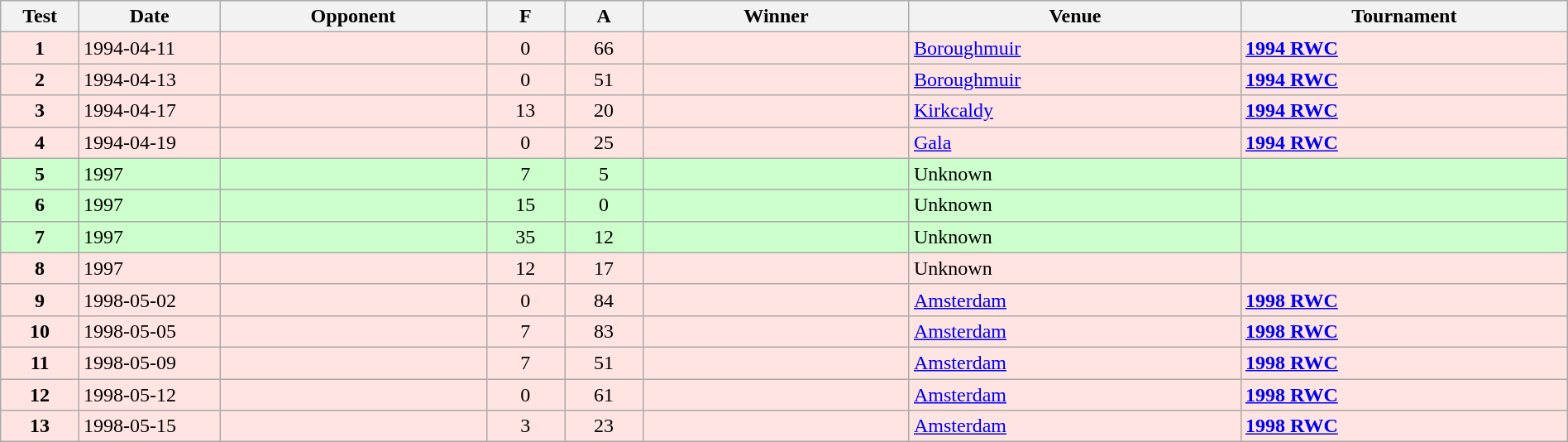<table class="wikitable sortable" style="width:100%">
<tr>
<th style="width:5%">Test</th>
<th style="width:9%">Date</th>
<th style="width:17%">Opponent</th>
<th style="width:5%">F</th>
<th style="width:5%">A</th>
<th style="width:17%">Winner</th>
<th>Venue</th>
<th>Tournament</th>
</tr>
<tr bgcolor="FFE4E1">
<td align="center"><strong>1</strong></td>
<td>1994-04-11</td>
<td></td>
<td align="center">0</td>
<td align="center">66</td>
<td></td>
<td><a href='#'>Boroughmuir</a></td>
<td><a href='#'><strong>1994 RWC</strong></a></td>
</tr>
<tr bgcolor="FFE4E1">
<td align="center"><strong>2</strong></td>
<td>1994-04-13</td>
<td></td>
<td align="center">0</td>
<td align="center">51</td>
<td></td>
<td><a href='#'>Boroughmuir</a></td>
<td><a href='#'><strong>1994 RWC</strong></a></td>
</tr>
<tr bgcolor="FFE4E1">
<td align="center"><strong>3</strong></td>
<td>1994-04-17</td>
<td></td>
<td align="center">13</td>
<td align="center">20</td>
<td></td>
<td><a href='#'>Kirkcaldy</a></td>
<td><a href='#'><strong>1994 RWC</strong></a></td>
</tr>
<tr bgcolor="FFE4E1">
<td align="center"><strong>4</strong></td>
<td>1994-04-19</td>
<td></td>
<td align="center">0</td>
<td align="center">25</td>
<td></td>
<td><a href='#'>Gala</a></td>
<td><a href='#'><strong>1994 RWC</strong></a></td>
</tr>
<tr bgcolor="#ccffcc">
<td align="center"><strong>5</strong></td>
<td>1997</td>
<td></td>
<td align="center">7</td>
<td align="center">5</td>
<td></td>
<td>Unknown</td>
<td></td>
</tr>
<tr bgcolor="#ccffcc">
<td align="center"><strong>6</strong></td>
<td>1997</td>
<td></td>
<td align="center">15</td>
<td align="center">0</td>
<td></td>
<td>Unknown</td>
<td></td>
</tr>
<tr bgcolor="#ccffcc">
<td align="center"><strong>7</strong></td>
<td>1997</td>
<td></td>
<td align="center">35</td>
<td align="center">12</td>
<td></td>
<td>Unknown</td>
<td></td>
</tr>
<tr bgcolor="FFE4E1">
<td align="center"><strong>8</strong></td>
<td>1997</td>
<td></td>
<td align="center">12</td>
<td align="center">17</td>
<td></td>
<td>Unknown</td>
<td></td>
</tr>
<tr bgcolor="FFE4E1">
<td align="center"><strong>9</strong></td>
<td>1998-05-02</td>
<td></td>
<td align="center">0</td>
<td align="center">84</td>
<td></td>
<td><a href='#'>Amsterdam</a></td>
<td><a href='#'><strong>1998 RWC</strong></a></td>
</tr>
<tr bgcolor="FFE4E1">
<td align="center"><strong>10</strong></td>
<td>1998-05-05</td>
<td></td>
<td align="center">7</td>
<td align="center">83</td>
<td></td>
<td><a href='#'>Amsterdam</a></td>
<td><a href='#'><strong>1998 RWC</strong></a></td>
</tr>
<tr bgcolor="FFE4E1">
<td align="center"><strong>11</strong></td>
<td>1998-05-09</td>
<td></td>
<td align="center">7</td>
<td align="center">51</td>
<td></td>
<td><a href='#'>Amsterdam</a></td>
<td><a href='#'><strong>1998 RWC</strong></a></td>
</tr>
<tr bgcolor="FFE4E1">
<td align="center"><strong>12</strong></td>
<td>1998-05-12</td>
<td></td>
<td align="center">0</td>
<td align="center">61</td>
<td></td>
<td><a href='#'>Amsterdam</a></td>
<td><a href='#'><strong>1998 RWC</strong></a></td>
</tr>
<tr bgcolor="FFE4E1">
<td align="center"><strong>13</strong></td>
<td>1998-05-15</td>
<td></td>
<td align="center">3</td>
<td align="center">23</td>
<td></td>
<td><a href='#'>Amsterdam</a></td>
<td><a href='#'><strong>1998 RWC</strong></a></td>
</tr>
</table>
